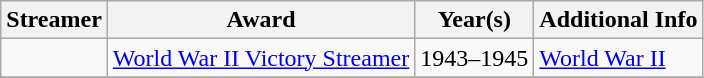<table class=wikitable>
<tr>
<th>Streamer</th>
<th>Award</th>
<th>Year(s)</th>
<th>Additional Info</th>
</tr>
<tr>
<td></td>
<td><a href='#'>World War II Victory Streamer</a></td>
<td>1943–1945</td>
<td><a href='#'>World War II</a></td>
</tr>
<tr>
</tr>
</table>
